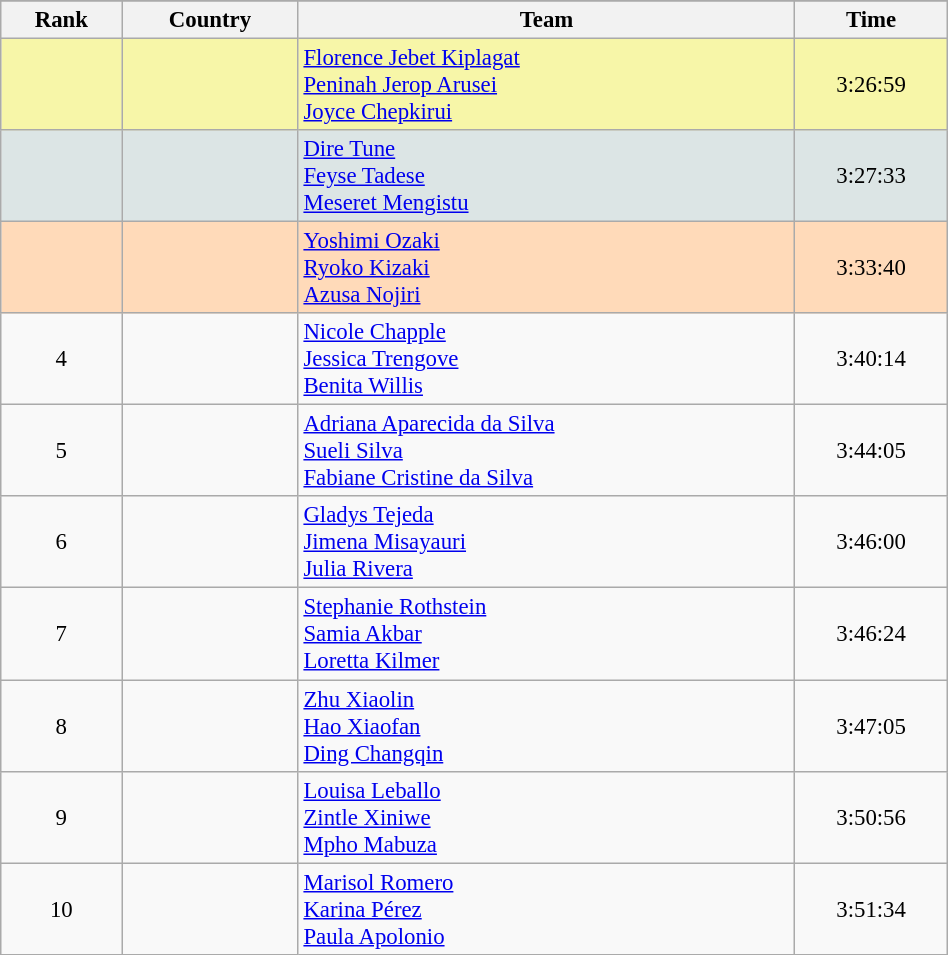<table class="wikitable sortable" style=" text-align:center; font-size:95%;" width="50%">
<tr>
</tr>
<tr>
<th>Rank</th>
<th>Country</th>
<th>Team</th>
<th>Time</th>
</tr>
<tr bgcolor="#F7F6A8">
<td></td>
<td align=left></td>
<td align=left><a href='#'>Florence Jebet Kiplagat</a><br><a href='#'>Peninah Jerop Arusei</a><br><a href='#'>Joyce Chepkirui</a></td>
<td>3:26:59</td>
</tr>
<tr bgcolor="#DCE5E5">
<td></td>
<td align=left></td>
<td align=left><a href='#'>Dire Tune</a><br><a href='#'>Feyse Tadese</a><br><a href='#'>Meseret Mengistu</a></td>
<td>3:27:33</td>
</tr>
<tr bgcolor="#FFDAB9">
<td></td>
<td align=left></td>
<td align=left><a href='#'>Yoshimi Ozaki</a><br><a href='#'>Ryoko Kizaki</a><br><a href='#'>Azusa Nojiri</a></td>
<td>3:33:40</td>
</tr>
<tr>
<td align=center>4</td>
<td align=left></td>
<td align=left><a href='#'>Nicole Chapple</a><br><a href='#'>Jessica Trengove</a><br><a href='#'>Benita Willis</a></td>
<td>3:40:14</td>
</tr>
<tr>
<td align=center>5</td>
<td align=left></td>
<td align=left><a href='#'>Adriana Aparecida da Silva</a><br><a href='#'>Sueli Silva</a><br><a href='#'>Fabiane Cristine da Silva</a></td>
<td>3:44:05</td>
</tr>
<tr>
<td align=center>6</td>
<td align=left></td>
<td align=left><a href='#'>Gladys Tejeda</a><br><a href='#'>Jimena Misayauri</a><br><a href='#'>Julia Rivera</a></td>
<td>3:46:00</td>
</tr>
<tr>
<td align=center>7</td>
<td align=left></td>
<td align=left><a href='#'>Stephanie Rothstein</a><br><a href='#'>Samia Akbar</a><br><a href='#'>Loretta Kilmer</a></td>
<td>3:46:24</td>
</tr>
<tr>
<td align=center>8</td>
<td align=left></td>
<td align=left><a href='#'>Zhu Xiaolin</a><br><a href='#'>Hao Xiaofan</a><br><a href='#'>Ding Changqin</a></td>
<td>3:47:05</td>
</tr>
<tr>
<td align=center>9</td>
<td align=left></td>
<td align=left><a href='#'>Louisa Leballo</a><br><a href='#'>Zintle Xiniwe</a><br><a href='#'>Mpho Mabuza</a></td>
<td>3:50:56</td>
</tr>
<tr>
<td align=center>10</td>
<td align=left></td>
<td align=left><a href='#'>Marisol Romero</a><br><a href='#'>Karina Pérez</a><br><a href='#'>Paula Apolonio</a></td>
<td>3:51:34</td>
</tr>
</table>
